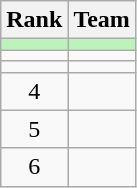<table class=wikitable style="text-align:center;">
<tr>
<th>Rank</th>
<th>Team</th>
</tr>
<tr bgcolor=bbf3bb>
<td></td>
<td align=left></td>
</tr>
<tr>
<td></td>
<td align=left></td>
</tr>
<tr>
<td></td>
<td align=left></td>
</tr>
<tr>
<td>4</td>
<td align=left></td>
</tr>
<tr>
<td>5</td>
<td align=left></td>
</tr>
<tr>
<td>6</td>
<td align=left></td>
</tr>
</table>
